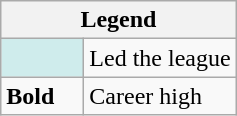<table class="wikitable">
<tr>
<th colspan="2">Legend</th>
</tr>
<tr>
<td style="background:#cfecec; width:3em;"></td>
<td>Led the league</td>
</tr>
<tr>
<td style="width:3em;"><strong>Bold</strong></td>
<td>Career high</td>
</tr>
</table>
